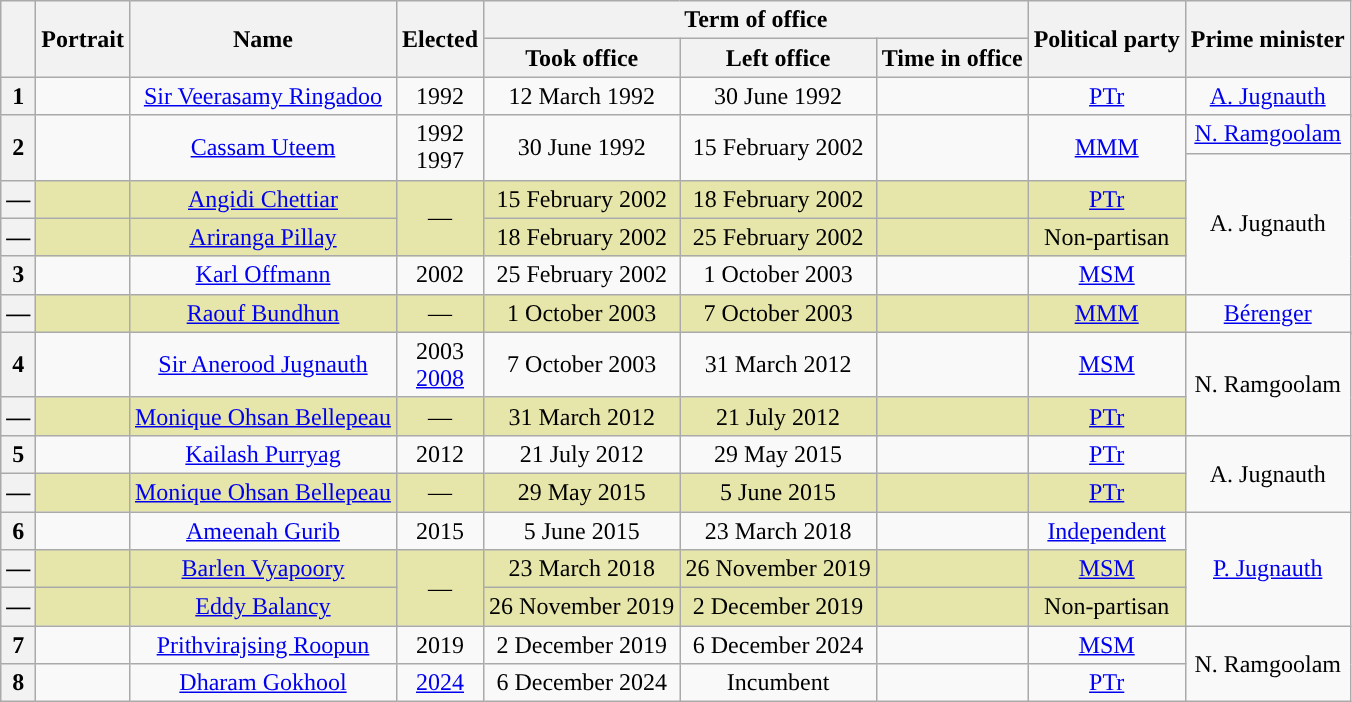<table class="wikitable" style="text-align:center">
<tr>
<th rowspan="2"></th>
<th rowspan="2">Portrait</th>
<th rowspan="2">Name<br></th>
<th rowspan="2">Elected</th>
<th colspan="3">Term of office</th>
<th rowspan="2">Political party</th>
<th rowspan="2">Prime minister</th>
</tr>
<tr>
<th>Took office</th>
<th>Left office</th>
<th>Time in office</th>
</tr>
<tr>
<th style="background:">1</th>
<td></td>
<td><a href='#'>Sir Veerasamy Ringadoo</a><br></td>
<td>1992</td>
<td>12 March 1992</td>
<td>30 June 1992</td>
<td></td>
<td><a href='#'>PTr</a></td>
<td rowspan=2><a href='#'>A. Jugnauth</a></td>
</tr>
<tr>
<th rowspan=3 style="background:">2</th>
<td rowspan=3></td>
<td rowspan=3><a href='#'>Cassam Uteem</a><br></td>
<td rowspan=3>1992<br>1997</td>
<td rowspan=3>30 June 1992</td>
<td rowspan=3>15 February 2002</td>
<td rowspan=3></td>
<td rowspan=3><a href='#'>MMM</a></td>
</tr>
<tr>
<td><a href='#'>N. Ramgoolam</a></td>
</tr>
<tr>
<td rowspan=4>A. Jugnauth</td>
</tr>
<tr>
<th style="background:">—</th>
<td style="background:#e6e6aa;"></td>
<td style="background:#e6e6aa;"><a href='#'>Angidi Chettiar</a><br></td>
<td rowspan=2 style="background:#e6e6aa;">—</td>
<td style="background:#e6e6aa;">15 February 2002</td>
<td style="background:#e6e6aa;">18 February 2002</td>
<td style="background:#e6e6aa;"></td>
<td style="background:#e6e6aa;"><a href='#'>PTr</a></td>
</tr>
<tr>
<th style="background:">—</th>
<td style="background:#e6e6aa;"></td>
<td style="background:#e6e6aa;"><a href='#'>Ariranga Pillay</a><br></td>
<td style="background:#e6e6aa;">18 February 2002</td>
<td style="background:#e6e6aa;">25 February 2002</td>
<td style="background:#e6e6aa;"></td>
<td style="background:#e6e6aa;">Non-partisan</td>
</tr>
<tr>
<th style="background:">3</th>
<td></td>
<td><a href='#'>Karl Offmann</a><br></td>
<td>2002</td>
<td>25 February 2002</td>
<td>1 October 2003</td>
<td></td>
<td><a href='#'>MSM</a></td>
</tr>
<tr>
<th style="background:">—</th>
<td style="background:#e6e6aa;"></td>
<td style="background:#e6e6aa;"><a href='#'>Raouf Bundhun</a><br></td>
<td style="background:#e6e6aa;">—</td>
<td style="background:#e6e6aa;">1 October 2003</td>
<td style="background:#e6e6aa;">7 October 2003</td>
<td style="background:#e6e6aa;"></td>
<td style="background:#e6e6aa;"><a href='#'>MMM</a></td>
<td rowspan=2><a href='#'>Bérenger</a></td>
</tr>
<tr>
<th rowspan=2 style="background:">4</th>
<td rowspan=2></td>
<td rowspan=2><a href='#'>Sir Anerood Jugnauth</a><br></td>
<td rowspan=2>2003<br><a href='#'>2008</a></td>
<td rowspan=2>7 October 2003</td>
<td rowspan=2>31 March 2012</td>
<td rowspan=2></td>
<td rowspan=2><a href='#'>MSM</a></td>
</tr>
<tr>
<td rowspan=3>N. Ramgoolam</td>
</tr>
<tr>
<th style="background:">—</th>
<td style="background:#e6e6aa;"></td>
<td style="background:#e6e6aa;"><a href='#'>Monique Ohsan Bellepeau</a><br></td>
<td style="background:#e6e6aa;">—</td>
<td style="background:#e6e6aa;">31 March 2012</td>
<td style="background:#e6e6aa;">21 July 2012</td>
<td style="background:#e6e6aa;"></td>
<td style="background:#e6e6aa;"><a href='#'>PTr</a></td>
</tr>
<tr>
<th rowspan=2 style="background:">5</th>
<td rowspan=2></td>
<td rowspan=2><a href='#'>Kailash Purryag</a><br></td>
<td rowspan=2>2012</td>
<td rowspan=2>21 July 2012</td>
<td rowspan=2>29 May 2015</td>
<td rowspan=2></td>
<td rowspan=2><a href='#'>PTr</a></td>
</tr>
<tr>
<td rowspan=3>A. Jugnauth</td>
</tr>
<tr>
<th style="background:">—</th>
<td style="background:#e6e6aa;"></td>
<td style="background:#e6e6aa;"><a href='#'>Monique Ohsan Bellepeau</a><br></td>
<td style="background:#e6e6aa;">—</td>
<td style="background:#e6e6aa;">29 May 2015</td>
<td style="background:#e6e6aa;">5 June 2015</td>
<td style="background:#e6e6aa;"></td>
<td style="background:#e6e6aa;"><a href='#'>PTr</a></td>
</tr>
<tr>
<th rowspan=2 style="background:">6</th>
<td rowspan=2></td>
<td rowspan=2><a href='#'>Ameenah Gurib</a><br></td>
<td rowspan=2>2015</td>
<td rowspan=2>5 June 2015</td>
<td rowspan=2>23 March 2018</td>
<td rowspan=2></td>
<td rowspan=2><a href='#'>Independent</a></td>
</tr>
<tr>
<td rowspan=4><a href='#'>P. Jugnauth</a></td>
</tr>
<tr>
<th style="background:">—</th>
<td style="background:#e6e6aa;"></td>
<td style="background:#e6e6aa;"><a href='#'>Barlen Vyapoory</a><br></td>
<td rowspan="2" style="background:#e6e6aa;">—</td>
<td style="background:#e6e6aa;">23 March 2018</td>
<td style="background:#e6e6aa;">26 November 2019</td>
<td style="background:#e6e6aa;"></td>
<td style="background:#e6e6aa;"><a href='#'>MSM</a></td>
</tr>
<tr>
<th style="background:">—</th>
<td style="background:#e6e6aa;"></td>
<td style="background:#e6e6aa;"><a href='#'>Eddy Balancy</a><br></td>
<td style="background:#e6e6aa;">26 November 2019</td>
<td style="background:#e6e6aa;">2 December 2019</td>
<td style="background:#e6e6aa;"></td>
<td style="background:#e6e6aa;">Non-partisan</td>
</tr>
<tr>
<th rowspan=2 style="background:">7</th>
<td rowspan=2></td>
<td rowspan=2><a href='#'>Prithvirajsing Roopun</a><br></td>
<td rowspan=2>2019</td>
<td rowspan=2>2 December 2019</td>
<td rowspan=2>6 December 2024</td>
<td rowspan=2></td>
<td rowspan=2><a href='#'>MSM</a></td>
</tr>
<tr>
<td rowspan=2>N. Ramgoolam</td>
</tr>
<tr>
<th style="background:">8</th>
<td></td>
<td><a href='#'>Dharam Gokhool</a><br></td>
<td><a href='#'>2024</a></td>
<td>6 December 2024</td>
<td>Incumbent</td>
<td></td>
<td><a href='#'>PTr</a></td>
</tr>
</table>
